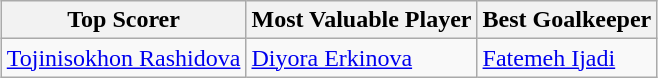<table class="wikitable" style="margin: 0 auto;">
<tr>
<th>Top Scorer</th>
<th>Most Valuable Player</th>
<th>Best Goalkeeper</th>
</tr>
<tr>
<td> <a href='#'>Tojinisokhon Rashidova</a></td>
<td> <a href='#'>Diyora Erkinova</a></td>
<td> <a href='#'>Fatemeh Ijadi</a></td>
</tr>
</table>
